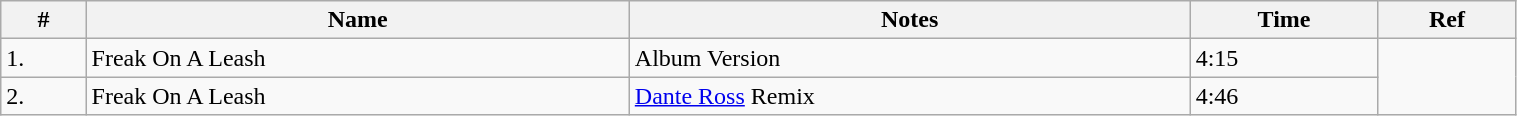<table class="wikitable center" style="margin-top: 0; width:80%">
<tr>
<th align="left">#</th>
<th align="left">Name</th>
<th align="left">Notes</th>
<th align="left">Time</th>
<th align="left">Ref</th>
</tr>
<tr>
<td>1.</td>
<td>Freak On A Leash</td>
<td>Album Version</td>
<td>4:15</td>
<td rowspan="2"></td>
</tr>
<tr>
<td>2.</td>
<td>Freak On A Leash</td>
<td><a href='#'>Dante Ross</a> Remix</td>
<td>4:46</td>
</tr>
</table>
